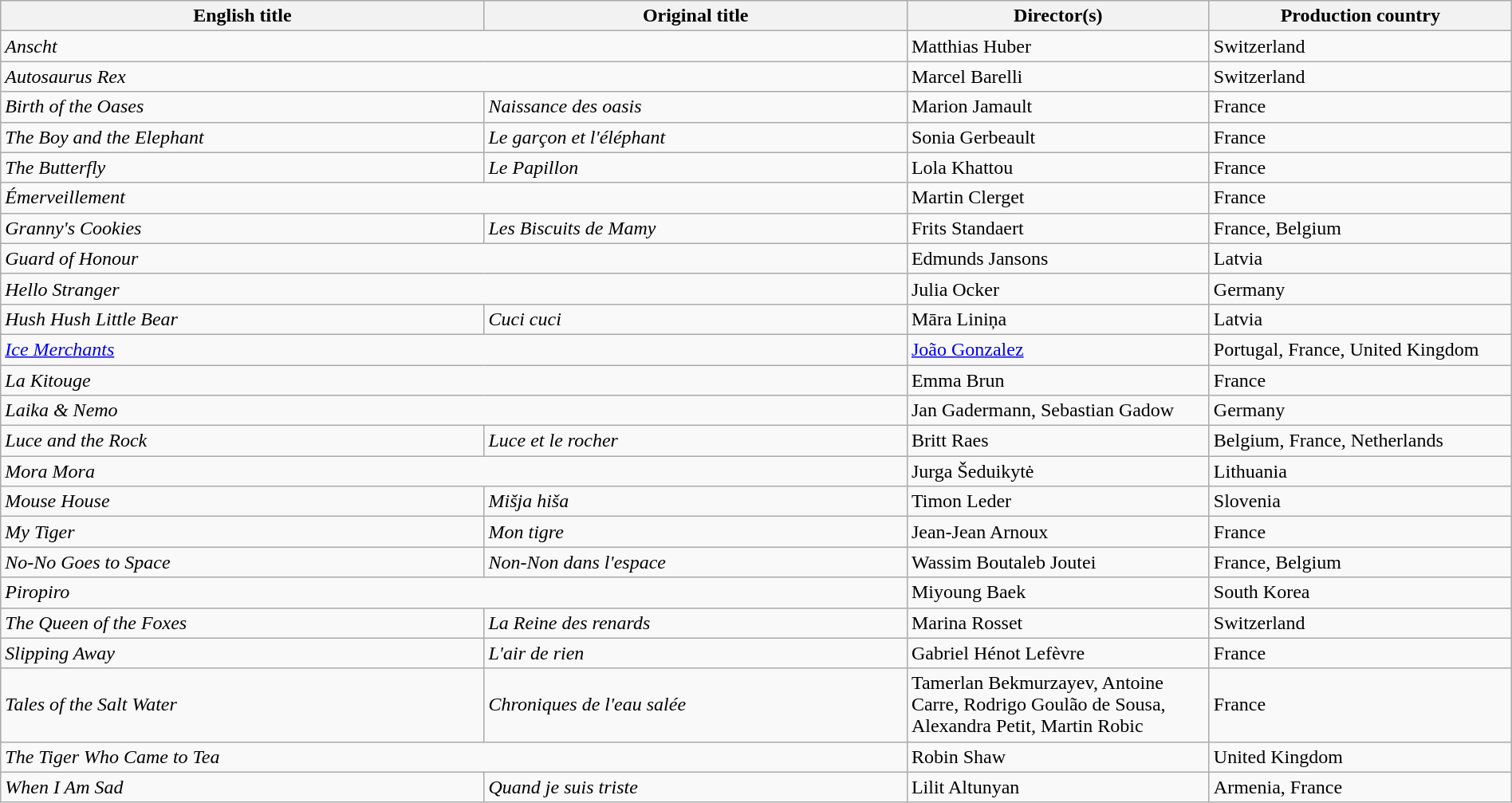<table class="wikitable" width=100%>
<tr>
<th scope="col" width="32%">English title</th>
<th scope="col" width="28%">Original title</th>
<th scope="col" width="20%">Director(s)</th>
<th scope="col" width="20%">Production country</th>
</tr>
<tr>
<td colspan=2><em>Anscht</em></td>
<td>Matthias Huber</td>
<td>Switzerland</td>
</tr>
<tr>
<td colspan=2><em>Autosaurus Rex</em></td>
<td>Marcel Barelli</td>
<td>Switzerland</td>
</tr>
<tr>
<td><em>Birth of the Oases</em></td>
<td><em>Naissance des oasis</em></td>
<td>Marion Jamault</td>
<td>France</td>
</tr>
<tr>
<td><em>The Boy and the Elephant</em></td>
<td><em>Le garçon et l'éléphant</em></td>
<td>Sonia Gerbeault</td>
<td>France</td>
</tr>
<tr>
<td><em>The Butterfly</em></td>
<td><em>Le Papillon</em></td>
<td>Lola Khattou</td>
<td>France</td>
</tr>
<tr>
<td colspan=2><em>Émerveillement</em></td>
<td>Martin Clerget</td>
<td>France</td>
</tr>
<tr>
<td><em>Granny's Cookies</em></td>
<td><em>Les Biscuits de Mamy</em></td>
<td>Frits Standaert</td>
<td>France, Belgium</td>
</tr>
<tr>
<td colspan=2><em>Guard of Honour</em></td>
<td>Edmunds Jansons</td>
<td>Latvia</td>
</tr>
<tr>
<td colspan=2><em>Hello Stranger</em></td>
<td>Julia Ocker</td>
<td>Germany</td>
</tr>
<tr>
<td><em>Hush Hush Little Bear</em></td>
<td><em>Cuci cuci</em></td>
<td>Māra Liniņa</td>
<td>Latvia</td>
</tr>
<tr>
<td colspan=2><em><a href='#'>Ice Merchants</a></em></td>
<td><a href='#'>João Gonzalez</a></td>
<td>Portugal, France, United Kingdom</td>
</tr>
<tr>
<td colspan=2><em>La Kitouge</em></td>
<td>Emma Brun</td>
<td>France</td>
</tr>
<tr>
<td colspan=2><em>Laika & Nemo</em></td>
<td>Jan Gadermann, Sebastian Gadow</td>
<td>Germany</td>
</tr>
<tr>
<td><em>Luce and the Rock</em></td>
<td><em>Luce et le rocher</em></td>
<td>Britt Raes</td>
<td>Belgium, France, Netherlands</td>
</tr>
<tr>
<td colspan=2><em>Mora Mora</em></td>
<td>Jurga Šeduikytė</td>
<td>Lithuania</td>
</tr>
<tr>
<td><em>Mouse House</em></td>
<td><em>Mišja hiša</em></td>
<td>Timon Leder</td>
<td>Slovenia</td>
</tr>
<tr>
<td><em>My Tiger</em></td>
<td><em>Mon tigre</em></td>
<td>Jean-Jean Arnoux</td>
<td>France</td>
</tr>
<tr>
<td><em>No-No Goes to Space</em></td>
<td><em>Non-Non dans l'espace</em></td>
<td>Wassim Boutaleb Joutei</td>
<td>France, Belgium</td>
</tr>
<tr>
<td colspan=2><em>Piropiro</em></td>
<td>Miyoung Baek</td>
<td>South Korea</td>
</tr>
<tr>
<td><em>The Queen of the Foxes</em></td>
<td><em>La Reine des renards</em></td>
<td>Marina Rosset</td>
<td>Switzerland</td>
</tr>
<tr>
<td><em>Slipping Away</em></td>
<td><em>L'air de rien</em></td>
<td>Gabriel Hénot Lefèvre</td>
<td>France</td>
</tr>
<tr>
<td><em>Tales of the Salt Water</em></td>
<td><em>Chroniques de l'eau salée</em></td>
<td>Tamerlan Bekmurzayev, Antoine Carre, Rodrigo Goulão de Sousa, Alexandra Petit, Martin Robic</td>
<td>France</td>
</tr>
<tr>
<td colspan=2><em>The Tiger Who Came to Tea</em></td>
<td>Robin Shaw</td>
<td>United Kingdom</td>
</tr>
<tr>
<td><em>When I Am Sad</em></td>
<td><em>Quand je suis triste</em></td>
<td>Lilit Altunyan</td>
<td>Armenia, France</td>
</tr>
</table>
